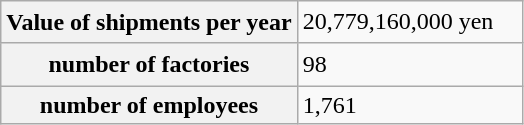<table class="wikitable">
<tr>
<th>Value of shipments per year</th>
<td>20,779,160,000 yen　</td>
</tr>
<tr>
<th>number of factories</th>
<td>98　</td>
</tr>
<tr>
<th>number of employees</th>
<td>1,761</td>
</tr>
</table>
